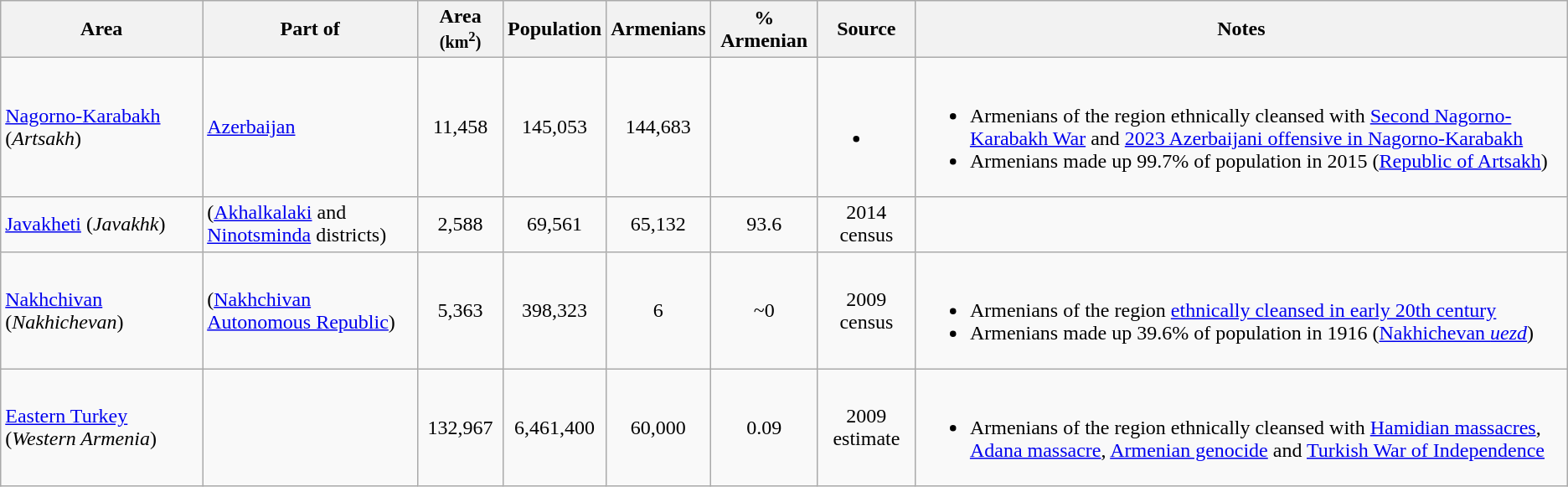<table class="wikitable">
<tr>
<th>Area</th>
<th>Part of</th>
<th>Area <small>(km<sup>2</sup>)</small></th>
<th>Population</th>
<th>Armenians</th>
<th>% Armenian</th>
<th class="unsortable">Source</th>
<th>Notes</th>
</tr>
<tr>
<td><a href='#'>Nagorno-Karabakh</a> (<em>Artsakh</em>)</td>
<td> <a href='#'>Azerbaijan</a></td>
<td align="center">11,458</td>
<td align="center">145,053</td>
<td align="center">144,683</td>
<td align="center"></td>
<td align="center"><br><ul><li></li></ul></td>
<td><br><ul><li>Armenians of the region ethnically cleansed with <a href='#'>Second Nagorno-Karabakh War</a> and <a href='#'>2023 Azerbaijani offensive in Nagorno-Karabakh</a></li><li>Armenians made up 99.7% of population in 2015 (<a href='#'>Republic of Artsakh</a>)</li></ul></td>
</tr>
<tr>
<td><a href='#'>Javakheti</a> (<em>Javakhk</em>)</td>
<td> (<a href='#'>Akhalkalaki</a> and <a href='#'>Ninotsminda</a> districts)</td>
<td align="center">2,588</td>
<td align="center">69,561</td>
<td align="center">65,132</td>
<td align="center">93.6</td>
<td align="center">2014 census</td>
<td></td>
</tr>
<tr>
<td><a href='#'>Nakhchivan</a> (<em>Nakhichevan</em>)</td>
<td> (<a href='#'>Nakhchivan Autonomous Republic</a>)</td>
<td align="center">5,363</td>
<td align="center">398,323</td>
<td align="center">6</td>
<td align="center">~0</td>
<td align="center">2009 census</td>
<td><br><ul><li>Armenians of the region <a href='#'>ethnically cleansed in early 20th century</a></li><li>Armenians made up 39.6% of population in 1916 (<a href='#'>Nakhichevan <em>uezd</em></a>)</li></ul></td>
</tr>
<tr>
<td><a href='#'>Eastern Turkey</a> (<em>Western Armenia</em>)</td>
<td></td>
<td align="center">132,967</td>
<td align="center">6,461,400</td>
<td align="center">60,000</td>
<td align="center">0.09</td>
<td align="center">2009 estimate</td>
<td><br><ul><li>Armenians of the region ethnically cleansed with <a href='#'>Hamidian massacres</a>, <a href='#'>Adana massacre</a>, <a href='#'>Armenian genocide</a> and <a href='#'>Turkish War of Independence</a></li></ul></td>
</tr>
</table>
